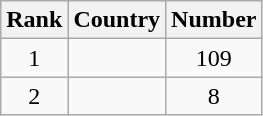<table class="wikitable" style="text-align: center;">
<tr>
<th>Rank</th>
<th>Country</th>
<th>Number</th>
</tr>
<tr>
<td>1</td>
<td style="text-align: left;"></td>
<td>109</td>
</tr>
<tr>
<td>2</td>
<td style="text-align: left;"></td>
<td>8</td>
</tr>
</table>
